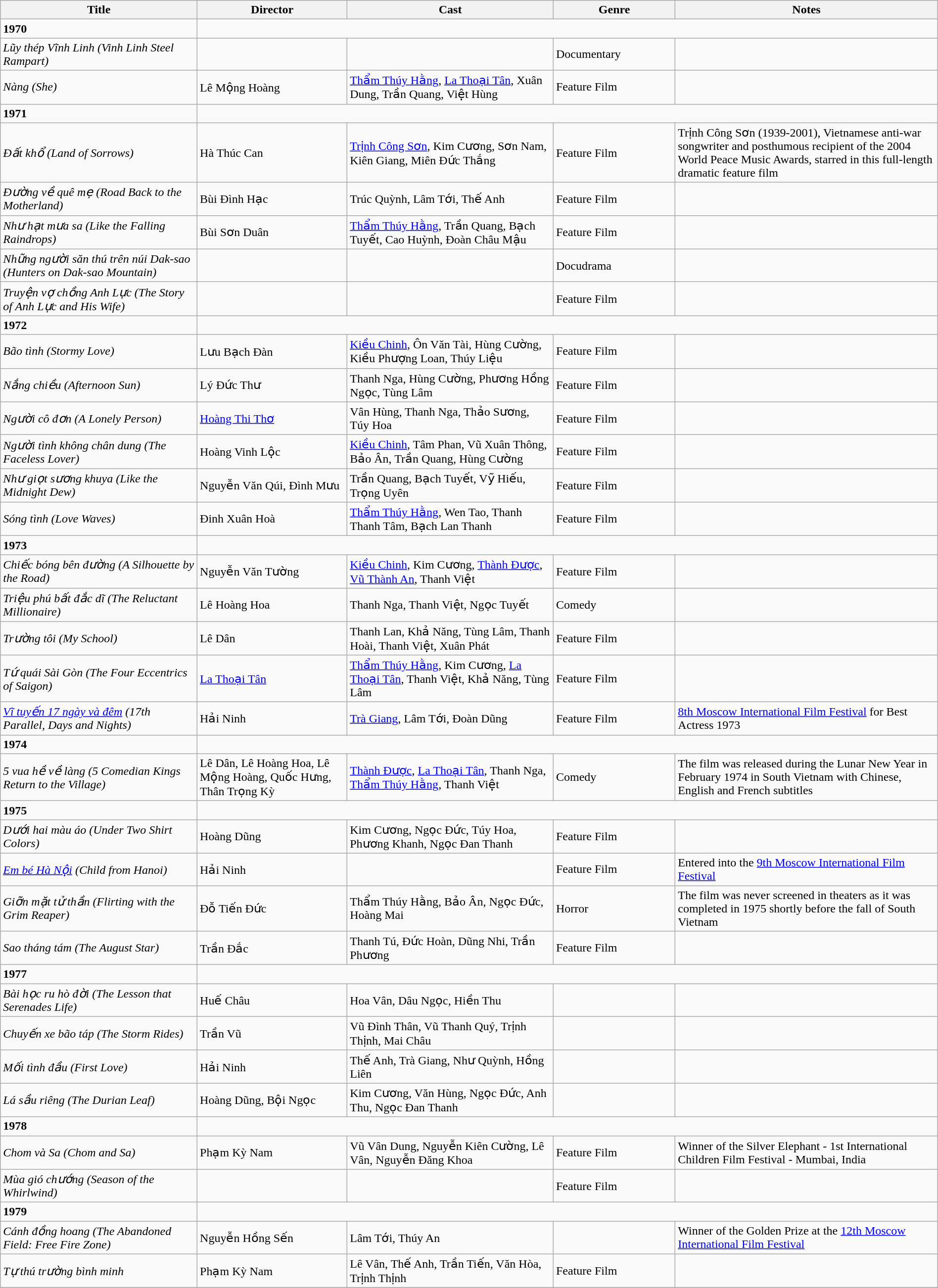<table class="wikitable" width= "100%">
<tr>
<th width=21%>Title</th>
<th width=16%>Director</th>
<th width=22%>Cast</th>
<th width=13%>Genre</th>
<th width=28%>Notes</th>
</tr>
<tr>
<td><strong>1970</strong></td>
</tr>
<tr>
<td><em>Lũy thép Vĩnh Linh (Vinh Linh Steel Rampart)</em></td>
<td></td>
<td></td>
<td>Documentary</td>
<td></td>
</tr>
<tr>
<td><em>Nàng (She)</em></td>
<td>Lê Mộng Hoàng</td>
<td><a href='#'>Thẩm Thúy Hằng</a>, <a href='#'>La Thoại Tân</a>, Xuân Dung, Trần Quang, Việt Hùng</td>
<td>Feature Film</td>
<td></td>
</tr>
<tr>
<td><strong>1971</strong></td>
</tr>
<tr>
<td><em>Ðất khổ (Land of Sorrows)</em></td>
<td>Hà Thúc Can</td>
<td><a href='#'>Trịnh Công Sơn</a>, Kim Cương, Sơn Nam, Kiên Giang, Miên Ðức Thắng</td>
<td>Feature Film</td>
<td>Trịnh Công Sơn (1939-2001), Vietnamese anti-war songwriter and posthumous recipient of the 2004 World Peace Music Awards, starred in this full-length dramatic feature film</td>
</tr>
<tr>
<td><em>Đường về quê mẹ (Road Back to the Motherland)</em></td>
<td>Bùi Đình Hạc</td>
<td>Trúc Quỳnh, Lâm Tới, Thế Anh</td>
<td>Feature Film</td>
<td></td>
</tr>
<tr>
<td><em>Như hạt mưa sa (Like the Falling Raindrops)</em></td>
<td>Bùi Sơn Duân</td>
<td><a href='#'>Thẩm Thúy Hằng</a>, Trần Quang, Bạch Tuyết, Cao Huỳnh, Đoàn Châu Mậu</td>
<td>Feature Film</td>
<td></td>
</tr>
<tr>
<td><em>Những người săn thú trên núi Dak-sao (Hunters on Dak-sao Mountain)</em></td>
<td></td>
<td></td>
<td>Docudrama</td>
<td></td>
</tr>
<tr>
<td><em>Truyện vợ chồng Anh Lực (The Story of Anh Lực and His Wife)</em></td>
<td></td>
<td></td>
<td>Feature Film</td>
<td></td>
</tr>
<tr>
<td><strong>1972</strong></td>
</tr>
<tr>
<td><em>Bão tình (Stormy Love)</em></td>
<td>Lưu Bạch Ðàn</td>
<td><a href='#'>Kiều Chinh</a>, Ôn Văn Tài, Hùng Cường, Kiều Phượng Loan, Thúy Liệu</td>
<td>Feature Film</td>
<td></td>
</tr>
<tr>
<td><em>Nắng chiều (Afternoon Sun)</em></td>
<td>Lý Đức Thư</td>
<td>Thanh Nga, Hùng Cường, Phương Hồng Ngọc, Tùng Lâm</td>
<td>Feature Film</td>
<td></td>
</tr>
<tr>
<td><em>Người cô đơn (A Lonely Person)</em></td>
<td><a href='#'>Hoàng Thi Thơ</a></td>
<td>Vân Hùng, Thanh Nga, Thảo Sương, Túy Hoa</td>
<td>Feature Film</td>
<td></td>
</tr>
<tr>
<td><em>Người tình không chân dung (The Faceless Lover)</em></td>
<td>Hoàng Vinh Lộc</td>
<td><a href='#'>Kiều Chinh</a>, Tâm Phan, Vũ Xuân Thông, Bảo Ân, Trần Quang, Hùng Cường</td>
<td>Feature Film</td>
<td></td>
</tr>
<tr>
<td><em>Như giọt sương khuya (Like the Midnight Dew)</em></td>
<td>Nguyễn Văn Qúi, Đình Mưu</td>
<td>Trần Quang, Bạch Tuyết, Vỹ Hiếu, Trọng Uyên</td>
<td>Feature Film</td>
<td></td>
</tr>
<tr>
<td><em>Sóng tình (Love Waves)</em></td>
<td>Ðinh Xuân Hoà</td>
<td><a href='#'>Thẩm Thúy Hằng</a>, Wen Tao, Thanh Thanh Tâm, Bạch Lan Thanh</td>
<td>Feature Film</td>
<td></td>
</tr>
<tr>
<td><strong>1973</strong></td>
</tr>
<tr>
<td><em>Chiếc bóng bên đường (A Silhouette by the Road)</em></td>
<td>Nguyễn Văn Tường</td>
<td><a href='#'>Kiều Chinh</a>, Kim Cương, <a href='#'>Thành Được</a>, <a href='#'>Vũ Thành An</a>, Thanh Việt</td>
<td>Feature Film</td>
<td></td>
</tr>
<tr>
<td><em>Triệu phú bất đắc dĩ (The Reluctant Millionaire)</em></td>
<td>Lê Hoàng Hoa</td>
<td>Thanh Nga, Thanh Việt, Ngọc Tuyết</td>
<td>Comedy</td>
<td></td>
</tr>
<tr>
<td><em>Trường tôi (My School)</em></td>
<td>Lê Dân</td>
<td>Thanh Lan, Khả Năng, Tùng Lâm, Thanh Hoài, Thanh Việt, Xuân Phát</td>
<td>Feature Film</td>
<td></td>
</tr>
<tr>
<td><em>Tứ quái Sài Gòn (The Four Eccentrics of Saigon)</em></td>
<td><a href='#'>La Thoại Tân</a></td>
<td><a href='#'>Thẩm Thúy Hằng</a>, Kim Cương, <a href='#'>La Thoại Tân</a>, Thanh Việt, Khả Năng, Tùng Lâm</td>
<td>Feature Film</td>
<td></td>
</tr>
<tr>
<td><em><a href='#'>Vĩ tuyến 17 ngày và đêm</a> (17th Parallel, Days and Nights)</em></td>
<td>Hải Ninh</td>
<td><a href='#'>Trà Giang</a>, Lâm Tới, Ðoàn Dũng</td>
<td>Feature Film</td>
<td><a href='#'>8th Moscow International Film Festival</a> for Best Actress 1973</td>
</tr>
<tr>
<td><strong>1974</strong></td>
</tr>
<tr>
<td><em>5 vua hề về làng (5 Comedian Kings Return to the Village)</em></td>
<td>Lê Dân, Lê Hoàng Hoa, Lê Mộng Hoàng, Quốc Hưng, Thân Trọng Kỳ</td>
<td><a href='#'>Thành Được</a>, <a href='#'>La Thoại Tân</a>,  Thanh Nga, <a href='#'>Thẩm Thúy Hằng</a>, Thanh Việt</td>
<td>Comedy</td>
<td>The film was released during the Lunar New Year in February 1974 in South Vietnam with Chinese, English and French subtitles</td>
</tr>
<tr>
<td><strong>1975</strong></td>
</tr>
<tr>
<td><em>Dưới hai màu áo (Under Two Shirt Colors)</em></td>
<td>Hoàng Dũng</td>
<td>Kim Cương, Ngọc Đức, Túy Hoa, Phương Khanh, Ngọc Đan Thanh</td>
<td>Feature Film</td>
<td></td>
</tr>
<tr>
<td><em><a href='#'>Em bé Hà Nội</a> (Child from Hanoi)</em></td>
<td>Hải Ninh</td>
<td></td>
<td>Feature Film</td>
<td>Entered into the <a href='#'>9th Moscow International Film Festival</a></td>
</tr>
<tr>
<td><em>Giỡn mặt tử thần (Flirting with the Grim Reaper)</em></td>
<td>Đỗ Tiến Đức</td>
<td>Thẩm Thúy Hằng, Bảo Ân, Ngọc Đức, Hoàng Mai</td>
<td>Horror</td>
<td>The film was never screened in theaters as it was completed in 1975 shortly before the fall of South Vietnam</td>
</tr>
<tr>
<td><em>Sao tháng tám (The August Star)</em></td>
<td>Trần Đắc</td>
<td>Thanh Tú, Đức Hoàn, Dũng Nhi, Trần Phương</td>
<td>Feature Film</td>
<td></td>
</tr>
<tr>
<td><strong>1977</strong></td>
</tr>
<tr>
<td><em>Bài học ru hò đời (The Lesson that Serenades Life)</em></td>
<td>Huế Châu</td>
<td>Hoa Vân, Dâu Ngọc, Hiền Thu</td>
<td></td>
<td></td>
</tr>
<tr>
<td><em>Chuyến xe bão táp (The Storm Rides)</em></td>
<td>Trần Vũ</td>
<td>Vũ Ðình Thân, Vũ Thanh Quý, Trịnh Thịnh, Mai Châu</td>
<td></td>
<td></td>
</tr>
<tr>
<td><em>Mối tình đầu (First Love)</em></td>
<td>Hải Ninh</td>
<td>Thế Anh, Trà Giang, Như Quỳnh, Hồng Liên</td>
<td></td>
<td></td>
</tr>
<tr>
<td><em>Lá sầu riêng (The Durian Leaf)</em></td>
<td>Hoàng Dũng, Bội Ngọc</td>
<td>Kim Cương, Văn Hùng, Ngọc Đức, Anh Thu, Ngọc Đan Thanh</td>
<td></td>
<td></td>
</tr>
<tr>
<td><strong>1978</strong></td>
</tr>
<tr>
<td><em>Chom và Sa (Chom and Sa)</em></td>
<td>Phạm Kỳ Nam</td>
<td>Vũ Vân Dung, Nguyễn Kiên Cường, Lê Vân, Nguyễn Ðăng Khoa</td>
<td>Feature Film</td>
<td>Winner of the Silver Elephant - 1st International Children Film Festival - Mumbai, India</td>
</tr>
<tr>
<td><em>Mùa gió chướng (Season of the Whirlwind)</em></td>
<td></td>
<td></td>
<td>Feature Film</td>
<td></td>
</tr>
<tr>
<td><strong>1979</strong></td>
</tr>
<tr>
<td><em>Cánh đồng hoang (The Abandoned Field: Free Fire Zone)</em></td>
<td>Nguyễn Hồng Sến</td>
<td>Lâm Tới,  Thúy An</td>
<td></td>
<td>Winner of the Golden Prize at the <a href='#'>12th Moscow International Film Festival</a></td>
</tr>
<tr>
<td><em>Tự thú trường bình minh</em></td>
<td>Phạm Kỳ Nam</td>
<td>Lê Vân, Thế Anh, Trần Tiến, Văn Hòa, Trịnh Thịnh</td>
<td>Feature Film</td>
<td></td>
</tr>
<tr>
</tr>
<tr>
</tr>
<tr>
</tr>
</table>
